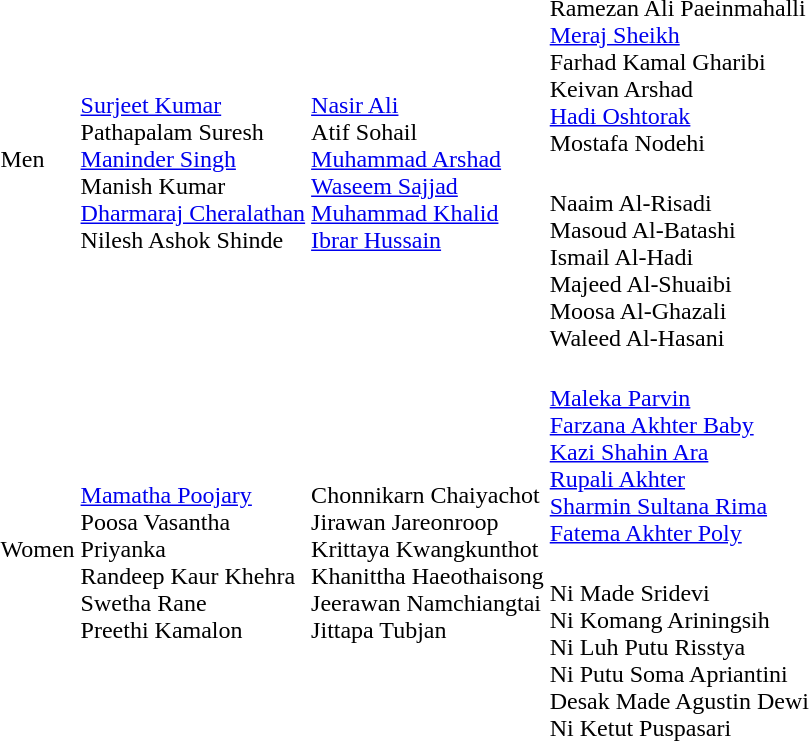<table>
<tr>
<td rowspan=2>Men</td>
<td rowspan=2><br><a href='#'>Surjeet Kumar</a><br>Pathapalam Suresh<br><a href='#'>Maninder Singh</a><br>Manish Kumar<br><a href='#'>Dharmaraj Cheralathan</a><br>Nilesh Ashok Shinde</td>
<td rowspan=2><br><a href='#'>Nasir Ali</a><br>Atif Sohail<br><a href='#'>Muhammad Arshad</a><br><a href='#'>Waseem Sajjad</a><br><a href='#'>Muhammad Khalid</a><br><a href='#'>Ibrar Hussain</a></td>
<td><br>Ramezan Ali Paeinmahalli<br><a href='#'>Meraj Sheikh</a><br>Farhad Kamal Gharibi<br>Keivan Arshad<br><a href='#'>Hadi Oshtorak</a><br>Mostafa Nodehi</td>
</tr>
<tr>
<td><br>Naaim Al-Risadi<br>Masoud Al-Batashi<br>Ismail Al-Hadi<br>Majeed Al-Shuaibi<br>Moosa Al-Ghazali<br>Waleed Al-Hasani</td>
</tr>
<tr>
<td rowspan=2>Women</td>
<td rowspan=2><br><a href='#'>Mamatha Poojary</a><br>Poosa Vasantha<br>Priyanka<br>Randeep Kaur Khehra<br>Swetha Rane<br>Preethi Kamalon</td>
<td rowspan=2><br>Chonnikarn Chaiyachot<br>Jirawan Jareonroop<br>Krittaya Kwangkunthot<br>Khanittha Haeothaisong<br>Jeerawan Namchiangtai<br>Jittapa Tubjan</td>
<td><br><a href='#'>Maleka Parvin</a><br><a href='#'>Farzana Akhter Baby</a><br><a href='#'>Kazi Shahin Ara</a><br><a href='#'>Rupali Akhter</a><br><a href='#'>Sharmin Sultana Rima</a><br><a href='#'>Fatema Akhter Poly</a></td>
</tr>
<tr>
<td><br>Ni Made Sridevi<br>Ni Komang Ariningsih<br>Ni Luh Putu Risstya<br>Ni Putu Soma Apriantini<br>Desak Made Agustin Dewi<br>Ni Ketut Puspasari</td>
</tr>
</table>
